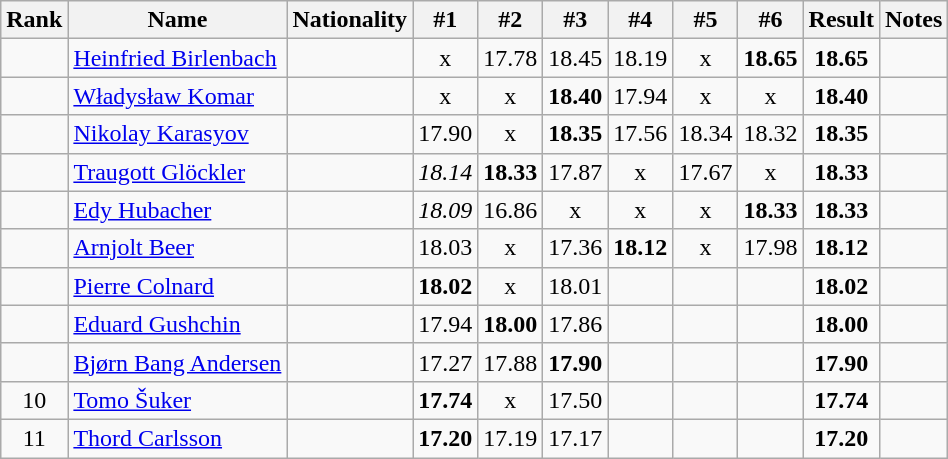<table class="wikitable sortable" style="text-align:center">
<tr>
<th>Rank</th>
<th>Name</th>
<th>Nationality</th>
<th>#1</th>
<th>#2</th>
<th>#3</th>
<th>#4</th>
<th>#5</th>
<th>#6</th>
<th>Result</th>
<th>Notes</th>
</tr>
<tr>
<td></td>
<td align="left"><a href='#'>Heinfried Birlenbach</a></td>
<td align=left></td>
<td>x</td>
<td>17.78</td>
<td>18.45</td>
<td>18.19</td>
<td>x</td>
<td><strong>18.65</strong></td>
<td><strong>18.65</strong></td>
<td></td>
</tr>
<tr>
<td></td>
<td align="left"><a href='#'>Władysław Komar</a></td>
<td align=left></td>
<td>x</td>
<td>x</td>
<td><strong>18.40</strong></td>
<td>17.94</td>
<td>x</td>
<td>x</td>
<td><strong>18.40</strong></td>
<td></td>
</tr>
<tr>
<td></td>
<td align="left"><a href='#'>Nikolay Karasyov</a></td>
<td align=left></td>
<td>17.90</td>
<td>x</td>
<td><strong>18.35</strong></td>
<td>17.56</td>
<td>18.34</td>
<td>18.32</td>
<td><strong>18.35</strong></td>
<td></td>
</tr>
<tr>
<td></td>
<td align="left"><a href='#'>Traugott Glöckler</a></td>
<td align=left></td>
<td><em>18.14</em></td>
<td><strong>18.33</strong></td>
<td>17.87</td>
<td>x</td>
<td>17.67</td>
<td>x</td>
<td><strong>18.33</strong></td>
<td></td>
</tr>
<tr>
<td></td>
<td align="left"><a href='#'>Edy Hubacher</a></td>
<td align=left></td>
<td><em>18.09</em></td>
<td>16.86</td>
<td>x</td>
<td>x</td>
<td>x</td>
<td><strong>18.33</strong></td>
<td><strong>18.33</strong></td>
<td></td>
</tr>
<tr>
<td></td>
<td align="left"><a href='#'>Arnjolt Beer</a></td>
<td align=left></td>
<td>18.03</td>
<td>x</td>
<td>17.36</td>
<td><strong>18.12</strong></td>
<td>x</td>
<td>17.98</td>
<td><strong>18.12</strong></td>
<td></td>
</tr>
<tr>
<td></td>
<td align="left"><a href='#'>Pierre Colnard</a></td>
<td align=left></td>
<td><strong>18.02</strong></td>
<td>x</td>
<td>18.01</td>
<td></td>
<td></td>
<td></td>
<td><strong>18.02</strong></td>
<td></td>
</tr>
<tr>
<td></td>
<td align="left"><a href='#'>Eduard Gushchin</a></td>
<td align=left></td>
<td>17.94</td>
<td><strong>18.00</strong></td>
<td>17.86</td>
<td></td>
<td></td>
<td></td>
<td><strong>18.00</strong></td>
<td></td>
</tr>
<tr>
<td></td>
<td align="left"><a href='#'>Bjørn Bang Andersen</a></td>
<td align=left></td>
<td>17.27</td>
<td>17.88</td>
<td><strong>17.90</strong></td>
<td></td>
<td></td>
<td></td>
<td><strong>17.90</strong></td>
<td></td>
</tr>
<tr>
<td>10</td>
<td align="left"><a href='#'>Tomo Šuker</a></td>
<td align=left></td>
<td><strong>17.74</strong></td>
<td>x</td>
<td>17.50</td>
<td></td>
<td></td>
<td></td>
<td><strong>17.74</strong></td>
<td></td>
</tr>
<tr>
<td>11</td>
<td align="left"><a href='#'>Thord Carlsson</a></td>
<td align=left></td>
<td><strong>17.20</strong></td>
<td>17.19</td>
<td>17.17</td>
<td></td>
<td></td>
<td></td>
<td><strong>17.20</strong></td>
<td></td>
</tr>
</table>
